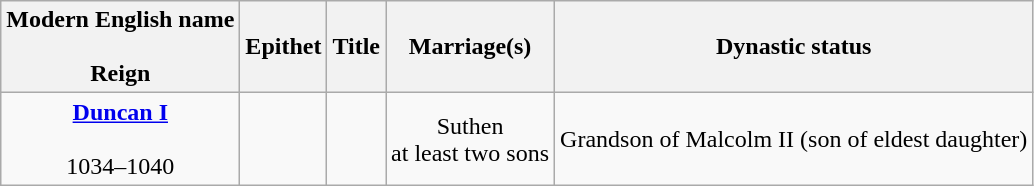<table class="wikitable">
<tr>
<th>Modern English name<br><br>Reign</th>
<th>Epithet</th>
<th>Title</th>
<th>Marriage(s)</th>
<th>Dynastic status</th>
</tr>
<tr>
<td align=center><strong><a href='#'>Duncan I</a></strong><br><br>1034–1040</td>
<td align=center></td>
<td rowspan="1" align="center"></td>
<td align=center>Suthen<br>at least two sons</td>
<td align=center>Grandson of Malcolm II (son of eldest daughter)</td>
</tr>
</table>
